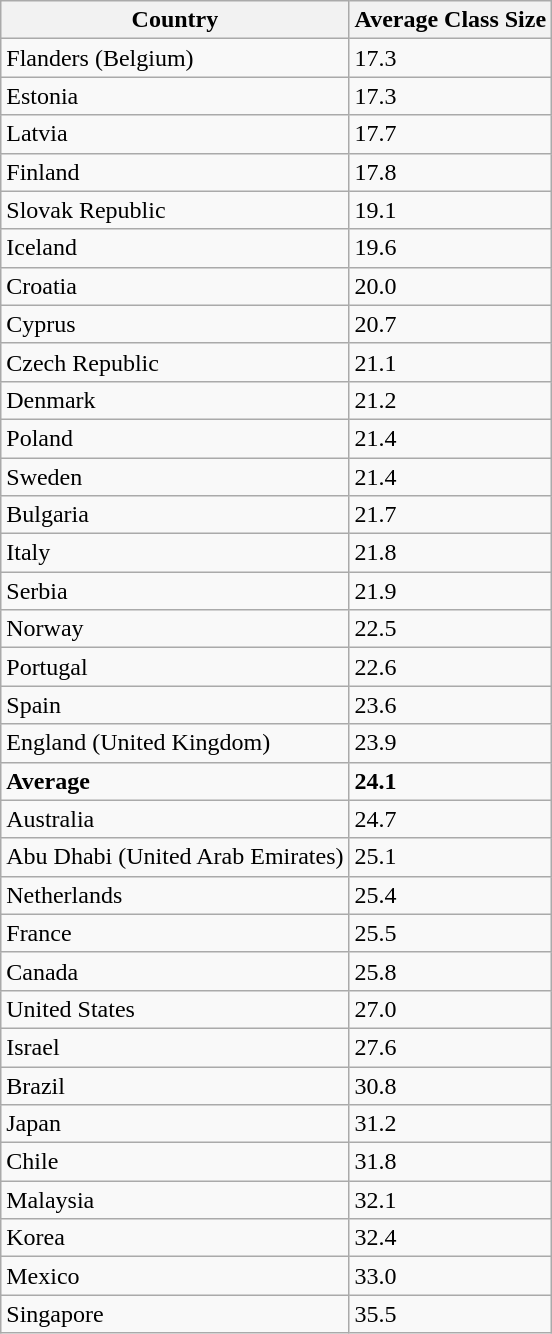<table class="wikitable sortable">
<tr>
<th>Country</th>
<th>Average Class Size</th>
</tr>
<tr>
<td>Flanders (Belgium)</td>
<td>17.3</td>
</tr>
<tr>
<td>Estonia</td>
<td>17.3</td>
</tr>
<tr>
<td>Latvia</td>
<td>17.7</td>
</tr>
<tr>
<td>Finland</td>
<td>17.8</td>
</tr>
<tr>
<td>Slovak Republic</td>
<td>19.1</td>
</tr>
<tr>
<td>Iceland</td>
<td>19.6</td>
</tr>
<tr>
<td>Croatia</td>
<td>20.0</td>
</tr>
<tr>
<td>Cyprus</td>
<td>20.7</td>
</tr>
<tr>
<td>Czech Republic</td>
<td>21.1</td>
</tr>
<tr>
<td>Denmark</td>
<td>21.2</td>
</tr>
<tr>
<td>Poland</td>
<td>21.4</td>
</tr>
<tr>
<td>Sweden</td>
<td>21.4</td>
</tr>
<tr>
<td>Bulgaria</td>
<td>21.7</td>
</tr>
<tr>
<td>Italy</td>
<td>21.8</td>
</tr>
<tr>
<td>Serbia</td>
<td>21.9</td>
</tr>
<tr>
<td>Norway</td>
<td>22.5</td>
</tr>
<tr>
<td>Portugal</td>
<td>22.6</td>
</tr>
<tr>
<td>Spain</td>
<td>23.6</td>
</tr>
<tr>
<td>England (United Kingdom)</td>
<td>23.9</td>
</tr>
<tr>
<td><strong>Average</strong></td>
<td><strong>24.1</strong></td>
</tr>
<tr>
<td>Australia</td>
<td>24.7</td>
</tr>
<tr>
<td>Abu Dhabi (United Arab Emirates)</td>
<td>25.1</td>
</tr>
<tr>
<td>Netherlands</td>
<td>25.4</td>
</tr>
<tr>
<td>France</td>
<td>25.5</td>
</tr>
<tr>
<td>Canada</td>
<td>25.8</td>
</tr>
<tr>
<td>United States</td>
<td>27.0</td>
</tr>
<tr>
<td>Israel</td>
<td>27.6</td>
</tr>
<tr>
<td>Brazil</td>
<td>30.8</td>
</tr>
<tr>
<td>Japan</td>
<td>31.2</td>
</tr>
<tr>
<td>Chile</td>
<td>31.8</td>
</tr>
<tr>
<td>Malaysia</td>
<td>32.1</td>
</tr>
<tr>
<td>Korea</td>
<td>32.4</td>
</tr>
<tr>
<td>Mexico</td>
<td>33.0</td>
</tr>
<tr>
<td>Singapore</td>
<td>35.5</td>
</tr>
</table>
